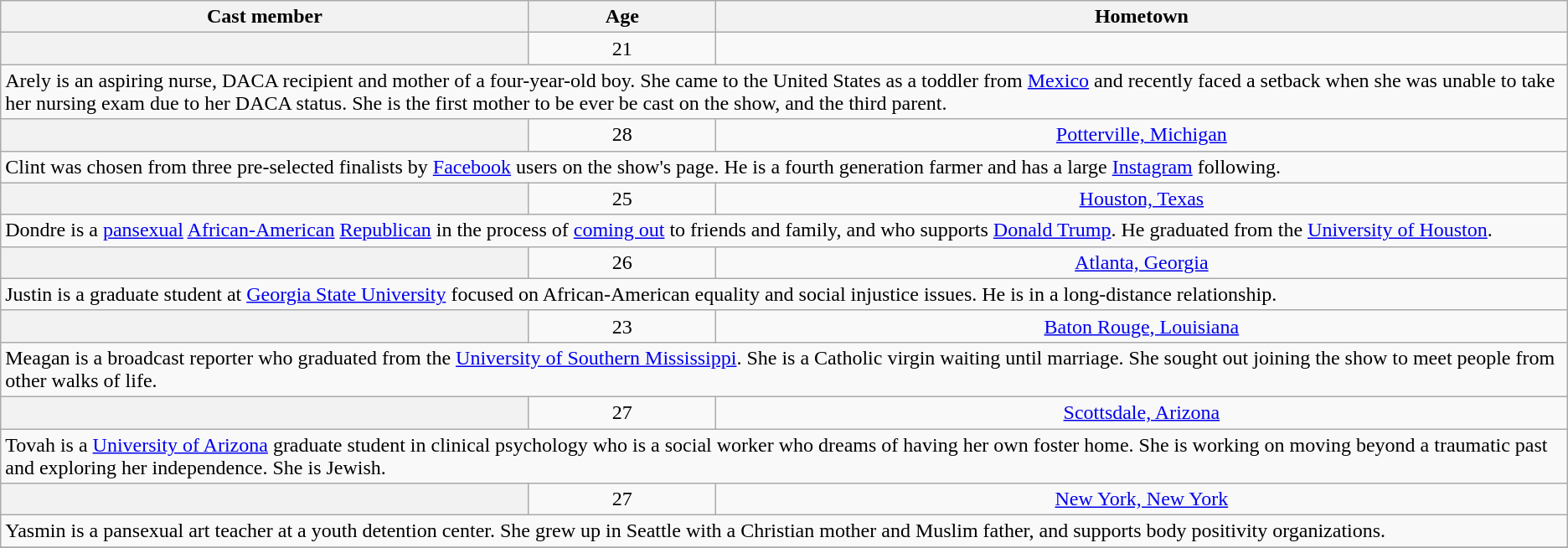<table class="wikitable sortable" style="text-align:center">
<tr>
<th scope="col">Cast member</th>
<th scope="col">Age</th>
<th scope="col">Hometown</th>
</tr>
<tr>
<th scope="row"></th>
<td>21</td>
<td></td>
</tr>
<tr class="expand-child">
<td colspan="3" align="left">Arely is an aspiring nurse, DACA recipient and mother of a four-year-old boy. She came to the United States as a toddler from <a href='#'>Mexico</a> and recently faced a setback when she was unable to take her nursing exam due to her DACA status. She is the first mother to be ever be cast on the show, and the third parent.</td>
</tr>
<tr>
<th scope="row"></th>
<td>28</td>
<td><a href='#'>Potterville, Michigan</a></td>
</tr>
<tr class="expand-child">
<td colspan="3" align="left">Clint was chosen from three pre-selected finalists by <a href='#'>Facebook</a> users on the show's page. He is a fourth generation farmer and has a large <a href='#'>Instagram</a> following.</td>
</tr>
<tr>
<th scope="row"></th>
<td>25</td>
<td><a href='#'>Houston, Texas</a></td>
</tr>
<tr class="expand-child">
<td colspan="3" align="left">Dondre is a <a href='#'>pansexual</a> <a href='#'>African-American</a> <a href='#'>Republican</a> in the process of <a href='#'>coming out</a> to friends and family, and who supports <a href='#'>Donald Trump</a>. He graduated from the <a href='#'>University of Houston</a>.</td>
</tr>
<tr>
<th scope="row"></th>
<td>26</td>
<td><a href='#'>Atlanta, Georgia</a></td>
</tr>
<tr class="expand-child">
<td colspan="3" align="left">Justin is a graduate student at <a href='#'>Georgia State University</a> focused on African-American equality and social injustice issues. He is in a long-distance relationship.</td>
</tr>
<tr>
<th scope="row"></th>
<td>23</td>
<td><a href='#'>Baton Rouge, Louisiana</a></td>
</tr>
<tr class="expand-child">
<td colspan="3" align="left">Meagan is a broadcast reporter who graduated from the <a href='#'>University of Southern Mississippi</a>. She is a Catholic virgin waiting until marriage. She sought out joining the show to meet people from other walks of life.</td>
</tr>
<tr>
<th scope="row"></th>
<td>27</td>
<td><a href='#'>Scottsdale, Arizona</a></td>
</tr>
<tr class="expand-child">
<td colspan="3" align="left">Tovah is a <a href='#'>University of Arizona</a> graduate student in clinical psychology who is a social worker who dreams of having her own foster home. She is working on moving beyond a traumatic past and exploring her independence. She is Jewish.</td>
</tr>
<tr>
<th scope="row"></th>
<td>27</td>
<td><a href='#'>New York, New York</a></td>
</tr>
<tr class="expand-child">
<td colspan="3" align="left">Yasmin is a pansexual art teacher at a youth detention center. She grew up in Seattle with a Christian mother and Muslim father, and supports body positivity organizations.</td>
</tr>
<tr>
</tr>
</table>
